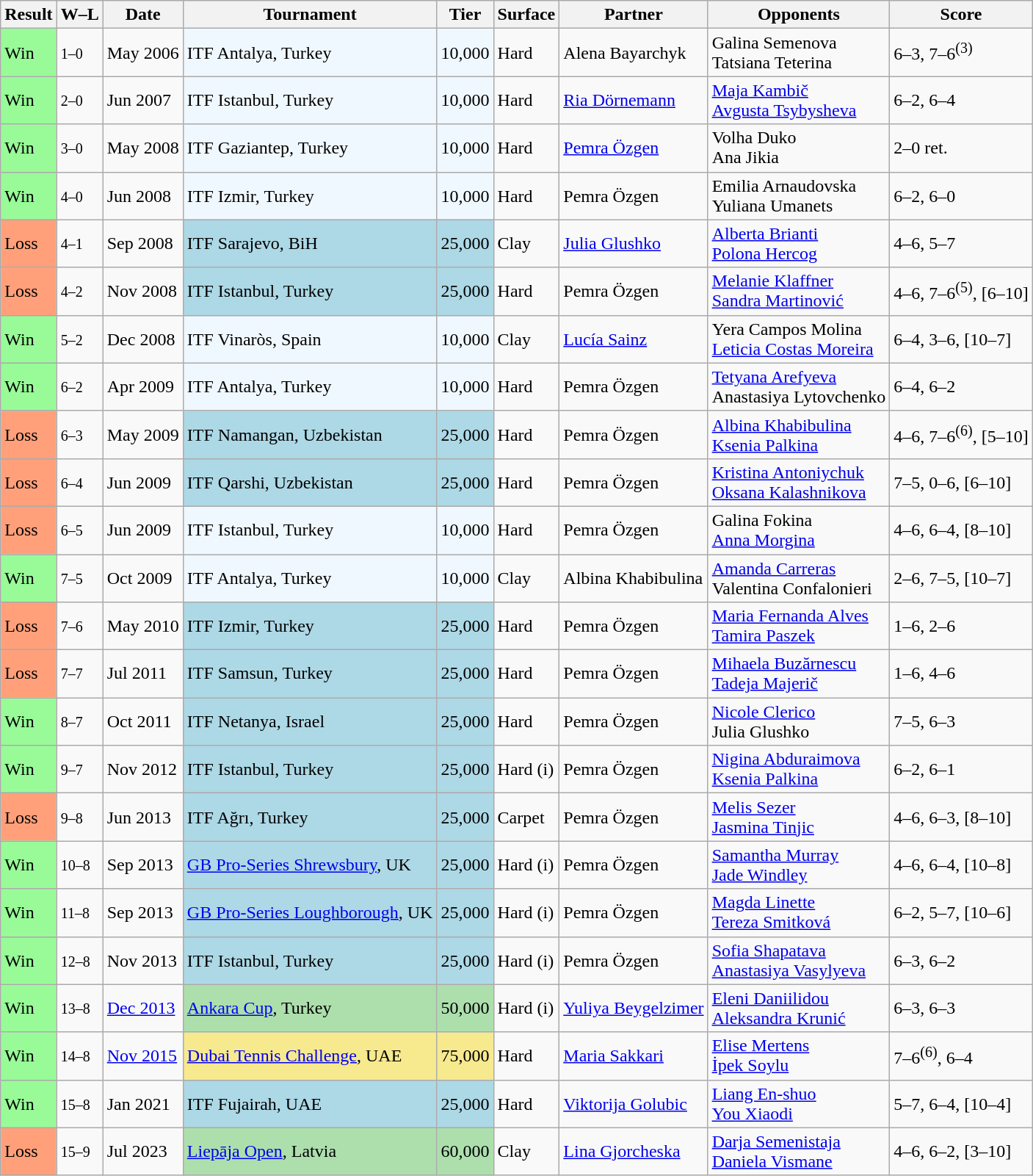<table class="sortable wikitable">
<tr>
<th>Result</th>
<th class="unsortable">W–L</th>
<th>Date</th>
<th>Tournament</th>
<th>Tier</th>
<th>Surface</th>
<th>Partner</th>
<th>Opponents</th>
<th class="unsortable">Score</th>
</tr>
<tr>
<td style="background:#98fb98;">Win</td>
<td><small>1–0</small></td>
<td>May 2006</td>
<td style="background:#f0f8ff;">ITF Antalya, Turkey</td>
<td style="background:#f0f8ff;">10,000</td>
<td>Hard</td>
<td> Alena Bayarchyk</td>
<td> Galina Semenova <br>  Tatsiana Teterina</td>
<td>6–3, 7–6<sup>(3)</sup></td>
</tr>
<tr>
<td style="background:#98fb98;">Win</td>
<td><small>2–0</small></td>
<td>Jun 2007</td>
<td style="background:#f0f8ff;">ITF Istanbul, Turkey</td>
<td style="background:#f0f8ff;">10,000</td>
<td>Hard</td>
<td> <a href='#'>Ria Dörnemann</a></td>
<td> <a href='#'>Maja Kambič</a> <br>  <a href='#'>Avgusta Tsybysheva</a></td>
<td>6–2, 6–4</td>
</tr>
<tr>
<td style="background:#98fb98;">Win</td>
<td><small>3–0</small></td>
<td>May 2008</td>
<td style="background:#f0f8ff;">ITF Gaziantep, Turkey</td>
<td style="background:#f0f8ff;">10,000</td>
<td>Hard</td>
<td> <a href='#'>Pemra Özgen</a></td>
<td> Volha Duko <br>  Ana Jikia</td>
<td>2–0 ret.</td>
</tr>
<tr>
<td style="background:#98fb98;">Win</td>
<td><small>4–0</small></td>
<td>Jun 2008</td>
<td style="background:#f0f8ff;">ITF Izmir, Turkey</td>
<td style="background:#f0f8ff;">10,000</td>
<td>Hard</td>
<td> Pemra Özgen</td>
<td> Emilia Arnaudovska <br>  Yuliana Umanets</td>
<td>6–2, 6–0</td>
</tr>
<tr>
<td style="background:#ffa07a;">Loss</td>
<td><small>4–1</small></td>
<td>Sep 2008</td>
<td style="background:lightblue;">ITF Sarajevo, BiH</td>
<td style="background:lightblue;">25,000</td>
<td>Clay</td>
<td> <a href='#'>Julia Glushko</a></td>
<td> <a href='#'>Alberta Brianti</a> <br>  <a href='#'>Polona Hercog</a></td>
<td>4–6, 5–7</td>
</tr>
<tr>
<td style="background:#ffa07a;">Loss</td>
<td><small>4–2</small></td>
<td>Nov 2008</td>
<td style="background:lightblue;">ITF Istanbul, Turkey</td>
<td style="background:lightblue;">25,000</td>
<td>Hard</td>
<td> Pemra Özgen</td>
<td> <a href='#'>Melanie Klaffner</a> <br>  <a href='#'>Sandra Martinović</a></td>
<td>4–6, 7–6<sup>(5)</sup>, [6–10]</td>
</tr>
<tr>
<td style="background:#98fb98;">Win</td>
<td><small>5–2</small></td>
<td>Dec 2008</td>
<td style="background:#f0f8ff;">ITF Vinaròs, Spain</td>
<td style="background:#f0f8ff;">10,000</td>
<td>Clay</td>
<td> <a href='#'>Lucía Sainz</a></td>
<td> Yera Campos Molina <br>  <a href='#'>Leticia Costas Moreira</a></td>
<td>6–4, 3–6, [10–7]</td>
</tr>
<tr>
<td style="background:#98fb98;">Win</td>
<td><small>6–2</small></td>
<td>Apr 2009</td>
<td style="background:#f0f8ff;">ITF Antalya, Turkey</td>
<td style="background:#f0f8ff;">10,000</td>
<td>Hard</td>
<td> Pemra Özgen</td>
<td> <a href='#'>Tetyana Arefyeva</a> <br>  Anastasiya Lytovchenko</td>
<td>6–4, 6–2</td>
</tr>
<tr>
<td style="background:#ffa07a;">Loss</td>
<td><small>6–3</small></td>
<td>May 2009</td>
<td style="background:lightblue;">ITF Namangan, Uzbekistan</td>
<td style="background:lightblue;">25,000</td>
<td>Hard</td>
<td> Pemra Özgen</td>
<td> <a href='#'>Albina Khabibulina</a> <br>  <a href='#'>Ksenia Palkina</a></td>
<td>4–6, 7–6<sup>(6)</sup>, [5–10]</td>
</tr>
<tr>
<td style="background:#ffa07a;">Loss</td>
<td><small>6–4</small></td>
<td>Jun 2009</td>
<td style="background:lightblue;">ITF Qarshi, Uzbekistan</td>
<td style="background:lightblue;">25,000</td>
<td>Hard</td>
<td> Pemra Özgen</td>
<td> <a href='#'>Kristina Antoniychuk</a> <br>  <a href='#'>Oksana Kalashnikova</a></td>
<td>7–5, 0–6, [6–10]</td>
</tr>
<tr>
<td style="background:#ffa07a;">Loss</td>
<td><small>6–5</small></td>
<td>Jun 2009</td>
<td style="background:#f0f8ff;">ITF Istanbul, Turkey</td>
<td style="background:#f0f8ff;">10,000</td>
<td>Hard</td>
<td> Pemra Özgen</td>
<td> Galina Fokina <br>  <a href='#'>Anna Morgina</a></td>
<td>4–6, 6–4, [8–10]</td>
</tr>
<tr>
<td style="background:#98fb98;">Win</td>
<td><small>7–5</small></td>
<td>Oct 2009</td>
<td style="background:#f0f8ff;">ITF Antalya, Turkey</td>
<td style="background:#f0f8ff;">10,000</td>
<td>Clay</td>
<td> Albina Khabibulina</td>
<td> <a href='#'>Amanda Carreras</a> <br>  Valentina Confalonieri</td>
<td>2–6, 7–5, [10–7]</td>
</tr>
<tr>
<td style="background:#ffa07a;">Loss</td>
<td><small>7–6</small></td>
<td>May 2010</td>
<td style="background:lightblue;">ITF Izmir, Turkey</td>
<td style="background:lightblue;">25,000</td>
<td>Hard</td>
<td> Pemra Özgen</td>
<td> <a href='#'>Maria Fernanda Alves</a> <br>  <a href='#'>Tamira Paszek</a></td>
<td>1–6, 2–6</td>
</tr>
<tr>
<td style="background:#ffa07a;">Loss</td>
<td><small>7–7</small></td>
<td>Jul 2011</td>
<td style="background:lightblue;">ITF Samsun, Turkey</td>
<td style="background:lightblue;">25,000</td>
<td>Hard</td>
<td> Pemra Özgen</td>
<td> <a href='#'>Mihaela Buzărnescu</a> <br>  <a href='#'>Tadeja Majerič</a></td>
<td>1–6, 4–6</td>
</tr>
<tr>
<td style="background:#98fb98;">Win</td>
<td><small>8–7</small></td>
<td>Oct 2011</td>
<td style="background:lightblue;">ITF Netanya, Israel</td>
<td style="background:lightblue;">25,000</td>
<td>Hard</td>
<td> Pemra Özgen</td>
<td> <a href='#'>Nicole Clerico</a> <br>  Julia Glushko</td>
<td>7–5, 6–3</td>
</tr>
<tr>
<td style="background:#98fb98;">Win</td>
<td><small>9–7</small></td>
<td>Nov 2012</td>
<td style="background:lightblue;">ITF Istanbul, Turkey</td>
<td style="background:lightblue;">25,000</td>
<td>Hard (i)</td>
<td> Pemra Özgen</td>
<td> <a href='#'>Nigina Abduraimova</a> <br>  <a href='#'>Ksenia Palkina</a></td>
<td>6–2, 6–1</td>
</tr>
<tr>
<td style="background:#ffa07a;">Loss</td>
<td><small>9–8</small></td>
<td>Jun 2013</td>
<td style="background:lightblue;">ITF Ağrı, Turkey</td>
<td style="background:lightblue;">25,000</td>
<td>Carpet</td>
<td> Pemra Özgen</td>
<td> <a href='#'>Melis Sezer</a> <br>  <a href='#'>Jasmina Tinjic</a></td>
<td>4–6, 6–3, [8–10]</td>
</tr>
<tr>
<td style="background:#98fb98;">Win</td>
<td><small>10–8</small></td>
<td>Sep 2013</td>
<td style="background:lightblue;"><a href='#'>GB Pro-Series Shrewsbury</a>, UK</td>
<td style="background:lightblue;">25,000</td>
<td>Hard (i)</td>
<td> Pemra Özgen</td>
<td> <a href='#'>Samantha Murray</a> <br>  <a href='#'>Jade Windley</a></td>
<td>4–6, 6–4, [10–8]</td>
</tr>
<tr>
<td style="background:#98fb98;">Win</td>
<td><small>11–8</small></td>
<td>Sep 2013</td>
<td style="background:lightblue;"><a href='#'>GB Pro-Series Loughborough</a>, UK</td>
<td style="background:lightblue;">25,000</td>
<td>Hard (i)</td>
<td> Pemra Özgen</td>
<td> <a href='#'>Magda Linette</a> <br>  <a href='#'>Tereza Smitková</a></td>
<td>6–2, 5–7, [10–6]</td>
</tr>
<tr>
<td style="background:#98fb98;">Win</td>
<td><small>12–8</small></td>
<td>Nov 2013</td>
<td style="background:lightblue;">ITF Istanbul, Turkey</td>
<td style="background:lightblue;">25,000</td>
<td>Hard (i)</td>
<td> Pemra Özgen</td>
<td> <a href='#'>Sofia Shapatava</a> <br>  <a href='#'>Anastasiya Vasylyeva</a></td>
<td>6–3, 6–2</td>
</tr>
<tr>
<td style="background:#98fb98;">Win</td>
<td><small>13–8</small></td>
<td><a href='#'>Dec 2013</a></td>
<td style="background:#addfad;"><a href='#'>Ankara Cup</a>, Turkey</td>
<td style="background:#addfad;">50,000</td>
<td>Hard (i)</td>
<td> <a href='#'>Yuliya Beygelzimer</a></td>
<td> <a href='#'>Eleni Daniilidou</a> <br>  <a href='#'>Aleksandra Krunić</a></td>
<td>6–3, 6–3</td>
</tr>
<tr>
<td style="background:#98fb98;">Win</td>
<td><small>14–8</small></td>
<td><a href='#'>Nov 2015</a></td>
<td style="background:#f7e98e;"><a href='#'>Dubai Tennis Challenge</a>, UAE</td>
<td style="background:#f7e98e;">75,000</td>
<td>Hard</td>
<td> <a href='#'>Maria Sakkari</a></td>
<td> <a href='#'>Elise Mertens</a> <br>  <a href='#'>İpek Soylu</a></td>
<td>7–6<sup>(6)</sup>, 6–4</td>
</tr>
<tr>
<td style="background:#98fb98;">Win</td>
<td><small>15–8</small></td>
<td>Jan 2021</td>
<td style="background:lightblue;">ITF Fujairah, UAE</td>
<td style="background:lightblue;">25,000</td>
<td>Hard</td>
<td> <a href='#'>Viktorija Golubic</a></td>
<td> <a href='#'>Liang En-shuo</a> <br>  <a href='#'>You Xiaodi</a></td>
<td>5–7, 6–4, [10–4]</td>
</tr>
<tr>
<td style="background:#ffa07a;">Loss</td>
<td><small>15–9</small></td>
<td>Jul 2023</td>
<td style="background:#addfad;"><a href='#'>Liepāja Open</a>, Latvia</td>
<td style="background:#addfad;">60,000</td>
<td>Clay</td>
<td> <a href='#'>Lina Gjorcheska</a></td>
<td> <a href='#'>Darja Semenistaja</a> <br>  <a href='#'>Daniela Vismane</a></td>
<td>4–6, 6–2, [3–10]</td>
</tr>
</table>
